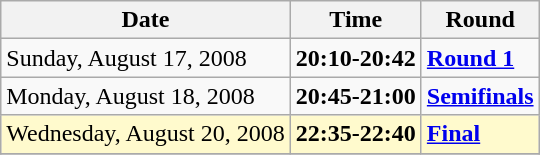<table class="wikitable">
<tr>
<th>Date</th>
<th>Time</th>
<th>Round</th>
</tr>
<tr>
<td>Sunday, August 17, 2008</td>
<td><strong>20:10-20:42</strong> <br></td>
<td><strong><a href='#'>Round 1</a></strong></td>
</tr>
<tr>
<td>Monday, August 18, 2008</td>
<td><strong>20:45-21:00</strong> <br></td>
<td><strong><a href='#'>Semifinals</a></strong></td>
</tr>
<tr>
<td style=background:lemonchiffon>Wednesday, August 20, 2008</td>
<td style=background:lemonchiffon><strong>22:35-22:40</strong></td>
<td style=background:lemonchiffon><strong>  <a href='#'>Final</a></strong></td>
</tr>
<tr>
</tr>
</table>
